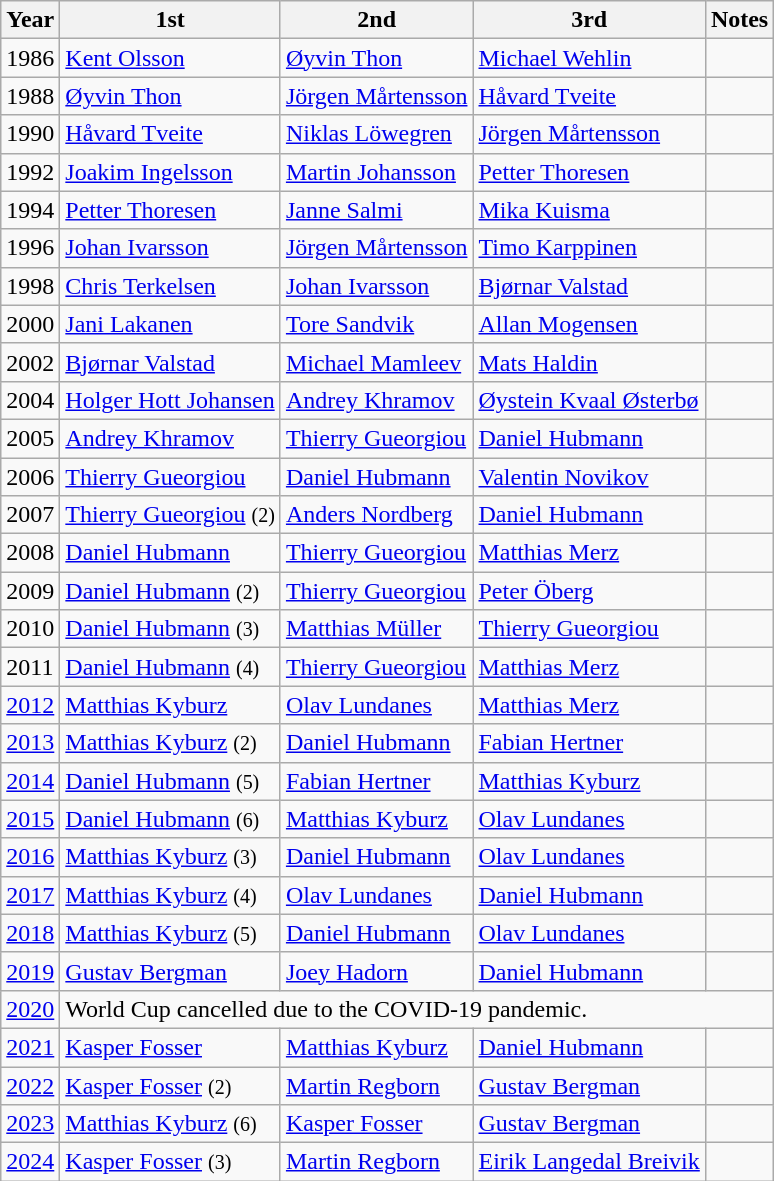<table class="wikitable">
<tr>
<th>Year</th>
<th>1st</th>
<th>2nd</th>
<th>3rd</th>
<th>Notes</th>
</tr>
<tr>
<td>1986</td>
<td> <a href='#'>Kent Olsson</a></td>
<td> <a href='#'>Øyvin Thon</a></td>
<td> <a href='#'>Michael Wehlin</a></td>
<td></td>
</tr>
<tr>
<td>1988</td>
<td> <a href='#'>Øyvin Thon</a></td>
<td> <a href='#'>Jörgen Mårtensson</a></td>
<td> <a href='#'>Håvard Tveite</a></td>
<td></td>
</tr>
<tr>
<td>1990</td>
<td> <a href='#'>Håvard Tveite</a></td>
<td> <a href='#'>Niklas Löwegren</a></td>
<td> <a href='#'>Jörgen Mårtensson</a></td>
<td></td>
</tr>
<tr>
<td>1992</td>
<td> <a href='#'>Joakim Ingelsson</a></td>
<td> <a href='#'>Martin Johansson</a></td>
<td> <a href='#'>Petter Thoresen</a></td>
<td></td>
</tr>
<tr>
<td>1994</td>
<td> <a href='#'>Petter Thoresen</a></td>
<td> <a href='#'>Janne Salmi</a></td>
<td> <a href='#'>Mika Kuisma</a></td>
<td></td>
</tr>
<tr>
<td>1996</td>
<td> <a href='#'>Johan Ivarsson</a></td>
<td> <a href='#'>Jörgen Mårtensson</a></td>
<td> <a href='#'>Timo Karppinen</a></td>
<td></td>
</tr>
<tr>
<td>1998</td>
<td> <a href='#'>Chris Terkelsen</a></td>
<td> <a href='#'>Johan Ivarsson</a></td>
<td> <a href='#'>Bjørnar Valstad</a></td>
<td></td>
</tr>
<tr>
<td>2000</td>
<td> <a href='#'>Jani Lakanen</a></td>
<td> <a href='#'>Tore Sandvik</a></td>
<td> <a href='#'>Allan Mogensen</a></td>
<td></td>
</tr>
<tr>
<td>2002</td>
<td> <a href='#'>Bjørnar Valstad</a></td>
<td> <a href='#'>Michael Mamleev</a></td>
<td> <a href='#'>Mats Haldin</a></td>
<td></td>
</tr>
<tr>
<td>2004</td>
<td> <a href='#'>Holger Hott Johansen</a></td>
<td> <a href='#'>Andrey Khramov</a></td>
<td> <a href='#'>Øystein Kvaal Østerbø</a></td>
<td></td>
</tr>
<tr>
<td>2005</td>
<td> <a href='#'>Andrey Khramov</a></td>
<td> <a href='#'>Thierry Gueorgiou</a></td>
<td> <a href='#'>Daniel Hubmann</a></td>
<td></td>
</tr>
<tr>
<td>2006</td>
<td> <a href='#'>Thierry Gueorgiou</a></td>
<td> <a href='#'>Daniel Hubmann</a></td>
<td> <a href='#'>Valentin Novikov</a></td>
<td></td>
</tr>
<tr>
<td>2007</td>
<td> <a href='#'>Thierry Gueorgiou</a> <small>(2)</small></td>
<td> <a href='#'>Anders Nordberg</a></td>
<td> <a href='#'>Daniel Hubmann</a></td>
<td></td>
</tr>
<tr>
<td>2008</td>
<td> <a href='#'>Daniel Hubmann</a></td>
<td> <a href='#'>Thierry Gueorgiou</a></td>
<td> <a href='#'>Matthias Merz</a></td>
<td></td>
</tr>
<tr>
<td>2009</td>
<td> <a href='#'>Daniel Hubmann</a> <small>(2)</small></td>
<td> <a href='#'>Thierry Gueorgiou</a></td>
<td> <a href='#'>Peter Öberg</a></td>
<td></td>
</tr>
<tr>
<td>2010</td>
<td> <a href='#'>Daniel Hubmann</a> <small>(3)</small></td>
<td> <a href='#'>Matthias Müller</a></td>
<td> <a href='#'>Thierry Gueorgiou</a></td>
<td></td>
</tr>
<tr>
<td>2011</td>
<td> <a href='#'>Daniel Hubmann</a> <small>(4)</small></td>
<td> <a href='#'>Thierry Gueorgiou</a></td>
<td> <a href='#'>Matthias Merz</a></td>
<td></td>
</tr>
<tr>
<td><a href='#'>2012</a></td>
<td> <a href='#'>Matthias Kyburz</a></td>
<td> <a href='#'>Olav Lundanes</a></td>
<td> <a href='#'>Matthias Merz</a></td>
<td></td>
</tr>
<tr>
<td><a href='#'>2013</a></td>
<td> <a href='#'>Matthias Kyburz</a> <small>(2)</small></td>
<td> <a href='#'>Daniel Hubmann</a></td>
<td> <a href='#'>Fabian Hertner</a></td>
<td></td>
</tr>
<tr>
<td><a href='#'>2014</a></td>
<td> <a href='#'>Daniel Hubmann</a> <small>(5)</small></td>
<td> <a href='#'>Fabian Hertner</a></td>
<td> <a href='#'>Matthias Kyburz</a></td>
<td></td>
</tr>
<tr>
<td><a href='#'>2015</a></td>
<td> <a href='#'>Daniel Hubmann</a> <small>(6)</small></td>
<td> <a href='#'>Matthias Kyburz</a></td>
<td> <a href='#'>Olav Lundanes</a></td>
<td></td>
</tr>
<tr>
<td><a href='#'>2016</a></td>
<td> <a href='#'>Matthias Kyburz</a> <small>(3)</small></td>
<td> <a href='#'>Daniel Hubmann</a></td>
<td> <a href='#'>Olav Lundanes</a></td>
<td></td>
</tr>
<tr>
<td><a href='#'>2017</a></td>
<td> <a href='#'>Matthias Kyburz</a> <small>(4)</small></td>
<td> <a href='#'>Olav Lundanes</a></td>
<td> <a href='#'>Daniel Hubmann</a></td>
<td></td>
</tr>
<tr>
<td><a href='#'>2018</a></td>
<td> <a href='#'>Matthias Kyburz</a> <small>(5)</small></td>
<td> <a href='#'>Daniel Hubmann</a></td>
<td> <a href='#'>Olav Lundanes</a></td>
<td></td>
</tr>
<tr>
<td><a href='#'>2019</a></td>
<td> <a href='#'>Gustav Bergman</a> <small></small></td>
<td> <a href='#'>Joey Hadorn</a></td>
<td> <a href='#'>Daniel Hubmann</a></td>
<td></td>
</tr>
<tr>
<td><a href='#'>2020</a></td>
<td colspan="4">World Cup cancelled due to the COVID-19 pandemic.</td>
</tr>
<tr>
<td><a href='#'>2021</a></td>
<td> <a href='#'>Kasper Fosser</a> <small></small></td>
<td> <a href='#'>Matthias Kyburz </a></td>
<td> <a href='#'>Daniel Hubmann</a></td>
<td></td>
</tr>
<tr>
<td><a href='#'>2022</a></td>
<td> <a href='#'>Kasper Fosser</a> <small>(2)</small></td>
<td> <a href='#'>Martin Regborn</a></td>
<td> <a href='#'>Gustav Bergman</a></td>
<td></td>
</tr>
<tr>
<td><a href='#'>2023</a></td>
<td> <a href='#'>Matthias Kyburz</a> <small>(6)</small></td>
<td> <a href='#'>Kasper Fosser</a></td>
<td> <a href='#'>Gustav Bergman</a></td>
<td></td>
</tr>
<tr>
<td><a href='#'>2024</a></td>
<td> <a href='#'>Kasper Fosser</a> <small>(3)</small></td>
<td> <a href='#'>Martin Regborn </a></td>
<td> <a href='#'>Eirik Langedal Breivik</a></td>
<td></td>
</tr>
</table>
